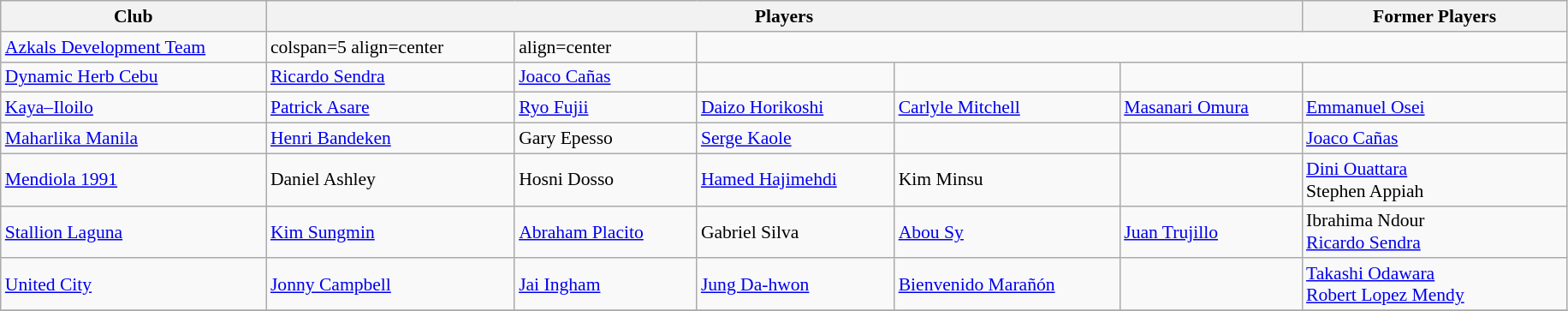<table class="wikitable" style="font-size:90%;">
<tr>
<th style="width:200px;">Club</th>
<th style="width:800px;" colspan=5>Players</th>
<th style="width:200px;">Former Players</th>
</tr>
<tr>
<td><a href='#'>Azkals Development Team</a></td>
<td>colspan=5 align=center</td>
<td>align=center</td>
</tr>
<tr>
<td><a href='#'>Dynamic Herb Cebu</a></td>
<td> <a href='#'>Ricardo Sendra</a></td>
<td> <a href='#'>Joaco Cañas</a></td>
<td></td>
<td></td>
<td></td>
<td></td>
</tr>
<tr>
<td><a href='#'>Kaya–Iloilo</a></td>
<td> <a href='#'>Patrick Asare</a></td>
<td> <a href='#'>Ryo Fujii</a></td>
<td> <a href='#'>Daizo Horikoshi</a></td>
<td> <a href='#'>Carlyle Mitchell</a></td>
<td> <a href='#'>Masanari Omura</a></td>
<td> <a href='#'>Emmanuel Osei</a></td>
</tr>
<tr>
<td><a href='#'>Maharlika Manila</a></td>
<td> <a href='#'>Henri Bandeken</a></td>
<td> Gary Epesso</td>
<td> <a href='#'>Serge Kaole</a></td>
<td></td>
<td></td>
<td> <a href='#'>Joaco Cañas</a></td>
</tr>
<tr>
<td><a href='#'>Mendiola 1991</a></td>
<td> Daniel Ashley</td>
<td> Hosni Dosso</td>
<td> <a href='#'>Hamed Hajimehdi</a></td>
<td> Kim Minsu</td>
<td></td>
<td> <a href='#'>Dini Ouattara</a><br> Stephen Appiah</td>
</tr>
<tr>
<td><a href='#'>Stallion Laguna</a></td>
<td> <a href='#'>Kim Sungmin</a></td>
<td> <a href='#'>Abraham Placito</a></td>
<td> Gabriel Silva</td>
<td> <a href='#'>Abou Sy</a></td>
<td> <a href='#'>Juan Trujillo</a></td>
<td> Ibrahima Ndour<br> <a href='#'>Ricardo Sendra</a></td>
</tr>
<tr>
<td><a href='#'>United City</a></td>
<td> <a href='#'>Jonny Campbell</a></td>
<td> <a href='#'>Jai Ingham</a></td>
<td> <a href='#'>Jung Da-hwon</a></td>
<td> <a href='#'>Bienvenido Marañón</a></td>
<td></td>
<td> <a href='#'>Takashi Odawara</a><br> <a href='#'>Robert Lopez Mendy</a></td>
</tr>
<tr>
</tr>
</table>
